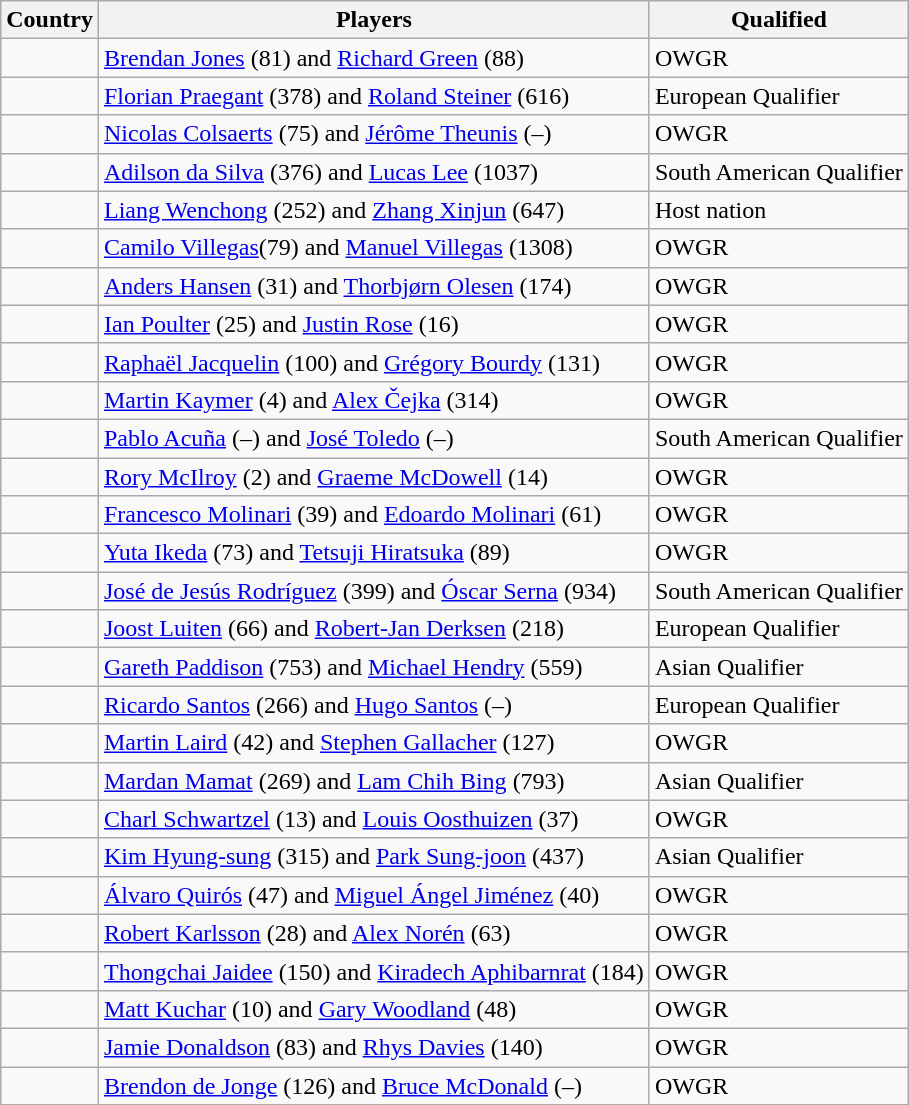<table class="wikitable">
<tr>
<th>Country</th>
<th>Players</th>
<th>Qualified</th>
</tr>
<tr>
<td></td>
<td><a href='#'>Brendan Jones</a> (81) and <a href='#'>Richard Green</a> (88)</td>
<td>OWGR</td>
</tr>
<tr>
<td></td>
<td><a href='#'>Florian Praegant</a> (378) and <a href='#'>Roland Steiner</a> (616)</td>
<td>European Qualifier</td>
</tr>
<tr>
<td></td>
<td><a href='#'>Nicolas Colsaerts</a> (75) and <a href='#'>Jérôme Theunis</a> (–)</td>
<td>OWGR</td>
</tr>
<tr>
<td></td>
<td><a href='#'>Adilson da Silva</a> (376) and <a href='#'>Lucas Lee</a> (1037)</td>
<td>South American Qualifier</td>
</tr>
<tr>
<td></td>
<td><a href='#'>Liang Wenchong</a> (252) and <a href='#'>Zhang Xinjun</a> (647)</td>
<td>Host nation</td>
</tr>
<tr>
<td></td>
<td><a href='#'>Camilo Villegas</a>(79) and <a href='#'>Manuel Villegas</a> (1308)</td>
<td>OWGR</td>
</tr>
<tr>
<td></td>
<td><a href='#'>Anders Hansen</a> (31) and <a href='#'>Thorbjørn Olesen</a> (174)</td>
<td>OWGR</td>
</tr>
<tr>
<td></td>
<td><a href='#'>Ian Poulter</a> (25) and <a href='#'>Justin Rose</a> (16)</td>
<td>OWGR</td>
</tr>
<tr>
<td></td>
<td><a href='#'>Raphaël Jacquelin</a> (100) and <a href='#'>Grégory Bourdy</a> (131)</td>
<td>OWGR</td>
</tr>
<tr>
<td></td>
<td><a href='#'>Martin Kaymer</a> (4) and <a href='#'>Alex Čejka</a> (314)</td>
<td>OWGR</td>
</tr>
<tr>
<td></td>
<td><a href='#'>Pablo Acuña</a> (–) and <a href='#'>José Toledo</a> (–)</td>
<td>South American Qualifier</td>
</tr>
<tr>
<td></td>
<td><a href='#'>Rory McIlroy</a> (2) and <a href='#'>Graeme McDowell</a> (14)</td>
<td>OWGR</td>
</tr>
<tr>
<td></td>
<td><a href='#'>Francesco Molinari</a> (39) and <a href='#'>Edoardo Molinari</a> (61)</td>
<td>OWGR</td>
</tr>
<tr>
<td></td>
<td><a href='#'>Yuta Ikeda</a> (73) and <a href='#'>Tetsuji Hiratsuka</a> (89)</td>
<td>OWGR</td>
</tr>
<tr>
<td></td>
<td><a href='#'>José de Jesús Rodríguez</a> (399) and <a href='#'>Óscar Serna</a> (934)</td>
<td>South American Qualifier</td>
</tr>
<tr>
<td></td>
<td><a href='#'>Joost Luiten</a> (66) and <a href='#'>Robert-Jan Derksen</a> (218)</td>
<td>European Qualifier</td>
</tr>
<tr>
<td></td>
<td><a href='#'>Gareth Paddison</a> (753) and <a href='#'>Michael Hendry</a> (559)</td>
<td>Asian Qualifier</td>
</tr>
<tr>
<td></td>
<td><a href='#'>Ricardo Santos</a> (266) and <a href='#'>Hugo Santos</a> (–)</td>
<td>European Qualifier</td>
</tr>
<tr>
<td></td>
<td><a href='#'>Martin Laird</a> (42) and <a href='#'>Stephen Gallacher</a> (127)</td>
<td>OWGR</td>
</tr>
<tr>
<td></td>
<td><a href='#'>Mardan Mamat</a> (269) and <a href='#'>Lam Chih Bing</a> (793)</td>
<td>Asian Qualifier</td>
</tr>
<tr>
<td></td>
<td><a href='#'>Charl Schwartzel</a> (13) and <a href='#'>Louis Oosthuizen</a> (37)</td>
<td>OWGR</td>
</tr>
<tr>
<td></td>
<td><a href='#'>Kim Hyung-sung</a> (315) and <a href='#'>Park Sung-joon</a> (437)</td>
<td>Asian Qualifier</td>
</tr>
<tr>
<td></td>
<td><a href='#'>Álvaro Quirós</a> (47) and <a href='#'>Miguel Ángel Jiménez</a> (40)</td>
<td>OWGR</td>
</tr>
<tr>
<td></td>
<td><a href='#'>Robert Karlsson</a> (28) and <a href='#'>Alex Norén</a> (63)</td>
<td>OWGR</td>
</tr>
<tr>
<td></td>
<td><a href='#'>Thongchai Jaidee</a> (150) and <a href='#'>Kiradech Aphibarnrat</a> (184)</td>
<td>OWGR</td>
</tr>
<tr>
<td></td>
<td><a href='#'>Matt Kuchar</a> (10) and <a href='#'>Gary Woodland</a> (48)</td>
<td>OWGR</td>
</tr>
<tr>
<td></td>
<td><a href='#'>Jamie Donaldson</a> (83) and <a href='#'>Rhys Davies</a> (140)</td>
<td>OWGR</td>
</tr>
<tr>
<td></td>
<td><a href='#'>Brendon de Jonge</a> (126) and <a href='#'>Bruce McDonald</a> (–)</td>
<td>OWGR</td>
</tr>
</table>
